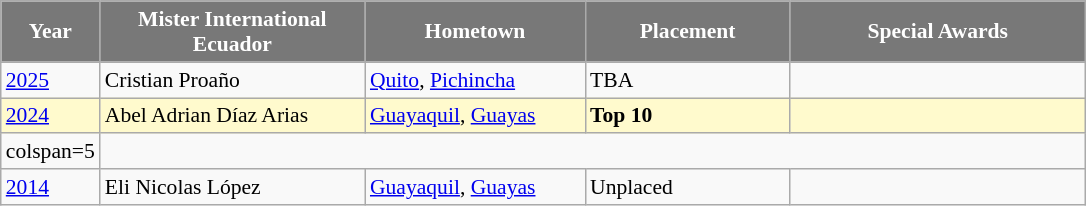<table class="wikitable" sortable" style="font-size: 90%">
<tr>
<th width="40" style="background-color:#787878;color:#FFFFFF;">Year</th>
<th width="170" style="background-color:#787878;color:#FFFFFF;">Mister International Ecuador</th>
<th width="140" style="background-color:#787878;color:#FFFFFF;">Hometown</th>
<th width="130" style="background-color:#787878;color:#FFFFFF;">Placement</th>
<th width="190" style="background-color:#787878;color:#FFFFFF;">Special Awards</th>
</tr>
<tr>
<td><a href='#'>2025</a></td>
<td>Cristian Proaño</td>
<td><a href='#'>Quito</a>, <a href='#'>Pichincha</a></td>
<td>TBA</td>
<td></td>
</tr>
<tr style="background-color:#FFFACD;">
<td><a href='#'>2024</a></td>
<td>Abel Adrian Díaz Arias</td>
<td><a href='#'>Guayaquil</a>, <a href='#'>Guayas</a></td>
<td><strong>Top 10</strong></td>
<td></td>
</tr>
<tr>
<td>colspan=5 </td>
</tr>
<tr>
<td><a href='#'>2014</a></td>
<td>Eli Nicolas López</td>
<td><a href='#'>Guayaquil</a>, <a href='#'>Guayas</a></td>
<td>Unplaced</td>
<td></td>
</tr>
</table>
